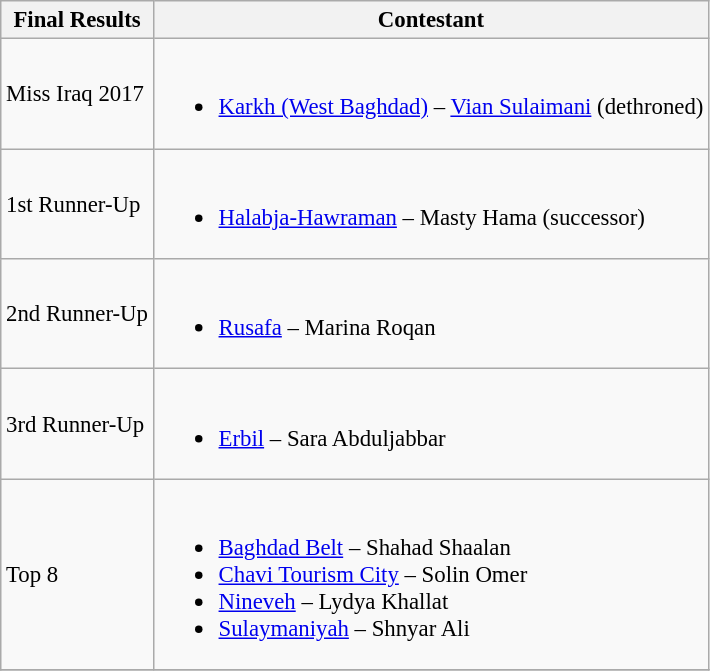<table class="wikitable sortable" style="font-size: 95%;">
<tr>
<th>Final Results </th>
<th>Contestant</th>
</tr>
<tr>
<td>Miss Iraq 2017</td>
<td><br><ul><li><a href='#'>Karkh (West Baghdad)</a> – <a href='#'>Vian Sulaimani</a> (dethroned)</li></ul></td>
</tr>
<tr>
<td>1st Runner-Up</td>
<td><br><ul><li><a href='#'>Halabja-Hawraman</a> – Masty Hama (successor)</li></ul></td>
</tr>
<tr>
<td>2nd Runner-Up</td>
<td><br><ul><li><a href='#'>Rusafa</a> – Marina Roqan</li></ul></td>
</tr>
<tr>
<td>3rd Runner-Up</td>
<td><br><ul><li><a href='#'>Erbil</a> – Sara Abduljabbar</li></ul></td>
</tr>
<tr>
<td>Top 8</td>
<td><br><ul><li><a href='#'>Baghdad Belt</a> – Shahad Shaalan</li><li><a href='#'>Chavi Tourism City</a> – Solin Omer</li><li><a href='#'>Nineveh</a> – Lydya Khallat</li><li><a href='#'>Sulaymaniyah</a> – Shnyar Ali</li></ul></td>
</tr>
<tr>
</tr>
</table>
